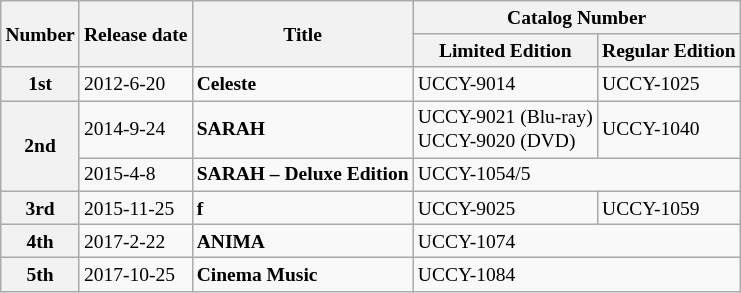<table class="wikitable" style=font-size:small>
<tr>
<th rowspan="2">Number</th>
<th rowspan="2">Release date</th>
<th rowspan="2">Title</th>
<th colspan="2">Catalog Number</th>
</tr>
<tr>
<th>Limited Edition</th>
<th>Regular Edition</th>
</tr>
<tr>
<th>1st</th>
<td>2012-6-20</td>
<td><strong>Celeste</strong></td>
<td>UCCY-9014</td>
<td>UCCY-1025</td>
</tr>
<tr>
<th rowspan="2">2nd</th>
<td>2014-9-24</td>
<td><strong>SARAH</strong></td>
<td>UCCY-9021 (Blu-ray)<br>UCCY-9020 (DVD)</td>
<td>UCCY-1040</td>
</tr>
<tr>
<td>2015-4-8</td>
<td><strong>SARAH – Deluxe Edition</strong></td>
<td colspan="2">UCCY-1054/5</td>
</tr>
<tr>
<th>3rd</th>
<td>2015-11-25</td>
<td><strong>f</strong></td>
<td>UCCY-9025</td>
<td>UCCY-1059</td>
</tr>
<tr>
<th>4th</th>
<td>2017-2-22</td>
<td><strong>ANIMA</strong></td>
<td colspan="2">UCCY-1074</td>
</tr>
<tr>
<th>5th</th>
<td>2017-10-25</td>
<td><strong>Cinema Music</strong></td>
<td colspan="2">UCCY-1084</td>
</tr>
</table>
